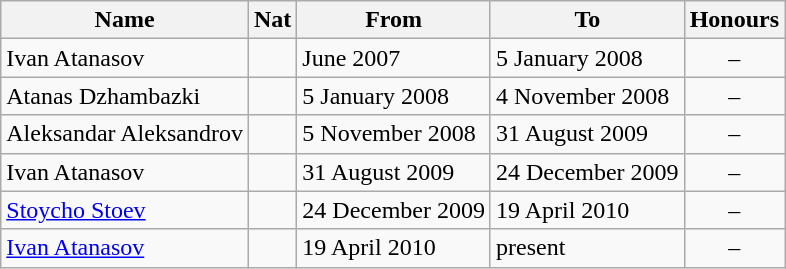<table class="wikitable" style="text-align: center">
<tr>
<th rowspan="1">Name</th>
<th rowspan="1">Nat</th>
<th rowspan="1">From</th>
<th rowspan="1">To</th>
<th rowspan="1">Honours</th>
</tr>
<tr>
<td align=left>Ivan Atanasov</td>
<td></td>
<td align=left>June 2007</td>
<td align=left>5 January 2008</td>
<td>–</td>
</tr>
<tr>
<td align=left>Atanas Dzhambazki</td>
<td></td>
<td align=left>5 January 2008</td>
<td align=left>4 November 2008</td>
<td>–</td>
</tr>
<tr>
<td align=left>Aleksandar Aleksandrov</td>
<td></td>
<td align=left>5 November 2008</td>
<td align=left>31 August 2009</td>
<td>–</td>
</tr>
<tr>
<td align=left>Ivan Atanasov</td>
<td></td>
<td align=left>31 August 2009</td>
<td align=left>24 December 2009</td>
<td>–</td>
</tr>
<tr>
<td align=left><a href='#'>Stoycho Stoev</a></td>
<td></td>
<td align=left>24 December 2009</td>
<td align=left>19 April  2010</td>
<td>–</td>
</tr>
<tr>
<td align=left><a href='#'>Ivan Atanasov</a></td>
<td></td>
<td align=left>19 April 2010</td>
<td align=left>present</td>
<td>–</td>
</tr>
</table>
